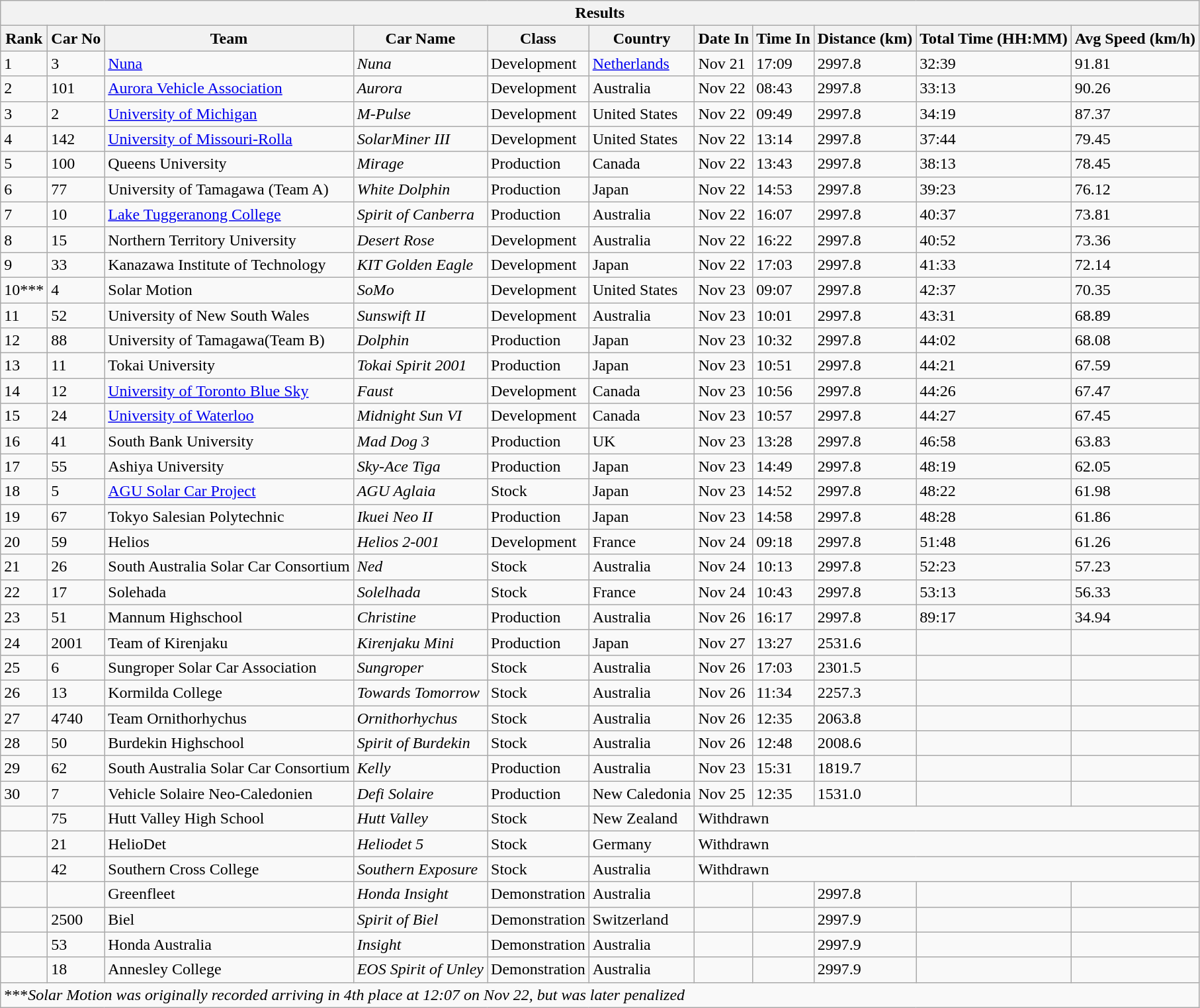<table class="wikitable collapsible collapsed" style="min-width:50em;">
<tr>
<th colspan=11>Results</th>
</tr>
<tr>
<th>Rank</th>
<th>Car No</th>
<th>Team</th>
<th>Car Name</th>
<th>Class</th>
<th>Country</th>
<th>Date In</th>
<th>Time In</th>
<th>Distance (km)</th>
<th>Total Time (HH:MM)</th>
<th>Avg Speed (km/h)</th>
</tr>
<tr>
<td>1</td>
<td>3</td>
<td><a href='#'>Nuna</a></td>
<td><em>Nuna</em></td>
<td>Development</td>
<td><a href='#'>Netherlands</a></td>
<td>Nov 21</td>
<td>17:09</td>
<td>2997.8</td>
<td>32:39</td>
<td>91.81</td>
</tr>
<tr>
<td>2</td>
<td>101</td>
<td><a href='#'>Aurora Vehicle Association</a></td>
<td><em>Aurora</em></td>
<td>Development</td>
<td>Australia</td>
<td>Nov 22</td>
<td>08:43</td>
<td>2997.8</td>
<td>33:13</td>
<td>90.26</td>
</tr>
<tr>
<td>3</td>
<td>2</td>
<td><a href='#'>University of Michigan</a></td>
<td><em>M-Pulse</em></td>
<td>Development</td>
<td>United States</td>
<td>Nov 22</td>
<td>09:49</td>
<td>2997.8</td>
<td>34:19</td>
<td>87.37</td>
</tr>
<tr>
<td>4</td>
<td>142</td>
<td><a href='#'>University of Missouri-Rolla</a></td>
<td><em>SolarMiner III</em></td>
<td>Development</td>
<td>United States</td>
<td>Nov 22</td>
<td>13:14</td>
<td>2997.8</td>
<td>37:44</td>
<td>79.45</td>
</tr>
<tr>
<td>5</td>
<td>100</td>
<td>Queens University</td>
<td><em>Mirage</em></td>
<td>Production</td>
<td>Canada</td>
<td>Nov 22</td>
<td>13:43</td>
<td>2997.8</td>
<td>38:13</td>
<td>78.45</td>
</tr>
<tr>
<td>6</td>
<td>77</td>
<td>University of Tamagawa (Team A)</td>
<td><em>White Dolphin</em></td>
<td>Production</td>
<td>Japan</td>
<td>Nov 22</td>
<td>14:53</td>
<td>2997.8</td>
<td>39:23</td>
<td>76.12</td>
</tr>
<tr>
<td>7</td>
<td>10</td>
<td><a href='#'>Lake Tuggeranong College</a></td>
<td><em>Spirit of Canberra</em></td>
<td>Production</td>
<td>Australia</td>
<td>Nov 22</td>
<td>16:07</td>
<td>2997.8</td>
<td>40:37</td>
<td>73.81</td>
</tr>
<tr>
<td>8</td>
<td>15</td>
<td>Northern Territory University</td>
<td><em>Desert Rose</em></td>
<td>Development</td>
<td>Australia</td>
<td>Nov 22</td>
<td>16:22</td>
<td>2997.8</td>
<td>40:52</td>
<td>73.36</td>
</tr>
<tr>
<td>9</td>
<td>33</td>
<td>Kanazawa Institute of Technology</td>
<td><em>KIT Golden Eagle</em></td>
<td>Development</td>
<td>Japan</td>
<td>Nov 22</td>
<td>17:03</td>
<td>2997.8</td>
<td>41:33</td>
<td>72.14</td>
</tr>
<tr>
<td>10***</td>
<td>4</td>
<td>Solar Motion</td>
<td><em>SoMo</em></td>
<td>Development</td>
<td>United States</td>
<td>Nov 23</td>
<td>09:07</td>
<td>2997.8</td>
<td>42:37</td>
<td>70.35</td>
</tr>
<tr>
<td>11</td>
<td>52</td>
<td>University of New South Wales</td>
<td><em>Sunswift II</em></td>
<td>Development</td>
<td>Australia</td>
<td>Nov 23</td>
<td>10:01</td>
<td>2997.8</td>
<td>43:31</td>
<td>68.89</td>
</tr>
<tr>
<td>12</td>
<td>88</td>
<td>University of Tamagawa(Team B)</td>
<td><em>Dolphin</em></td>
<td>Production</td>
<td>Japan</td>
<td>Nov 23</td>
<td>10:32</td>
<td>2997.8</td>
<td>44:02</td>
<td>68.08</td>
</tr>
<tr>
<td>13</td>
<td>11</td>
<td>Tokai University</td>
<td><em>Tokai Spirit 2001</em></td>
<td>Production</td>
<td>Japan</td>
<td>Nov 23</td>
<td>10:51</td>
<td>2997.8</td>
<td>44:21</td>
<td>67.59</td>
</tr>
<tr>
<td>14</td>
<td>12</td>
<td><a href='#'>University of Toronto Blue Sky</a></td>
<td><em>Faust</em></td>
<td>Development</td>
<td>Canada</td>
<td>Nov 23</td>
<td>10:56</td>
<td>2997.8</td>
<td>44:26</td>
<td>67.47</td>
</tr>
<tr>
<td>15</td>
<td>24</td>
<td><a href='#'>University of Waterloo</a></td>
<td><em>Midnight Sun VI</em></td>
<td>Development</td>
<td>Canada</td>
<td>Nov 23</td>
<td>10:57</td>
<td>2997.8</td>
<td>44:27</td>
<td>67.45</td>
</tr>
<tr>
<td>16</td>
<td>41</td>
<td>South Bank University</td>
<td><em>Mad Dog 3</em></td>
<td>Production</td>
<td>UK</td>
<td>Nov 23</td>
<td>13:28</td>
<td>2997.8</td>
<td>46:58</td>
<td>63.83</td>
</tr>
<tr>
<td>17</td>
<td>55</td>
<td>Ashiya University</td>
<td><em>Sky-Ace Tiga</em></td>
<td>Production</td>
<td>Japan</td>
<td>Nov 23</td>
<td>14:49</td>
<td>2997.8</td>
<td>48:19</td>
<td>62.05</td>
</tr>
<tr>
<td>18</td>
<td>5</td>
<td><a href='#'>AGU Solar Car Project</a></td>
<td><em>AGU Aglaia</em></td>
<td>Stock</td>
<td>Japan</td>
<td>Nov 23</td>
<td>14:52</td>
<td>2997.8</td>
<td>48:22</td>
<td>61.98</td>
</tr>
<tr>
<td>19</td>
<td>67</td>
<td>Tokyo Salesian Polytechnic</td>
<td><em>Ikuei Neo II</em></td>
<td>Production</td>
<td>Japan</td>
<td>Nov 23</td>
<td>14:58</td>
<td>2997.8</td>
<td>48:28</td>
<td>61.86</td>
</tr>
<tr>
<td>20</td>
<td>59</td>
<td>Helios</td>
<td><em>Helios 2-001</em></td>
<td>Development</td>
<td>France</td>
<td>Nov 24</td>
<td>09:18</td>
<td>2997.8</td>
<td>51:48</td>
<td>61.26</td>
</tr>
<tr>
<td>21</td>
<td>26</td>
<td>South Australia Solar Car Consortium</td>
<td><em>Ned</em></td>
<td>Stock</td>
<td>Australia</td>
<td>Nov 24</td>
<td>10:13</td>
<td>2997.8</td>
<td>52:23</td>
<td>57.23</td>
</tr>
<tr>
<td>22</td>
<td>17</td>
<td>Solehada</td>
<td><em>Solelhada</em></td>
<td>Stock</td>
<td>France</td>
<td>Nov 24</td>
<td>10:43</td>
<td>2997.8</td>
<td>53:13</td>
<td>56.33</td>
</tr>
<tr>
<td>23</td>
<td>51</td>
<td>Mannum Highschool</td>
<td><em>Christine</em></td>
<td>Production</td>
<td>Australia</td>
<td>Nov 26</td>
<td>16:17</td>
<td>2997.8</td>
<td>89:17</td>
<td>34.94</td>
</tr>
<tr>
<td>24</td>
<td>2001</td>
<td>Team of Kirenjaku</td>
<td><em>Kirenjaku Mini</em></td>
<td>Production</td>
<td>Japan</td>
<td>Nov 27</td>
<td>13:27</td>
<td>2531.6</td>
<td></td>
<td></td>
</tr>
<tr>
<td>25</td>
<td>6</td>
<td>Sungroper Solar Car Association</td>
<td><em>Sungroper</em></td>
<td>Stock</td>
<td>Australia</td>
<td>Nov 26</td>
<td>17:03</td>
<td>2301.5</td>
<td></td>
<td></td>
</tr>
<tr>
<td>26</td>
<td>13</td>
<td>Kormilda College</td>
<td><em>Towards Tomorrow</em></td>
<td>Stock</td>
<td>Australia</td>
<td>Nov 26</td>
<td>11:34</td>
<td>2257.3</td>
<td></td>
<td></td>
</tr>
<tr>
<td>27</td>
<td>4740</td>
<td>Team Ornithorhychus</td>
<td><em>Ornithorhychus</em></td>
<td>Stock</td>
<td>Australia</td>
<td>Nov 26</td>
<td>12:35</td>
<td>2063.8</td>
<td></td>
<td></td>
</tr>
<tr>
<td>28</td>
<td>50</td>
<td>Burdekin Highschool</td>
<td><em>Spirit of Burdekin</em></td>
<td>Stock</td>
<td>Australia</td>
<td>Nov 26</td>
<td>12:48</td>
<td>2008.6</td>
<td></td>
<td></td>
</tr>
<tr>
<td>29</td>
<td>62</td>
<td>South Australia Solar Car Consortium</td>
<td><em>Kelly</em></td>
<td>Production</td>
<td>Australia</td>
<td>Nov 23</td>
<td>15:31</td>
<td>1819.7</td>
<td></td>
<td></td>
</tr>
<tr>
<td>30</td>
<td>7</td>
<td>Vehicle Solaire Neo-Caledonien</td>
<td><em>Defi Solaire</em></td>
<td>Production</td>
<td>New Caledonia</td>
<td>Nov 25</td>
<td>12:35</td>
<td>1531.0</td>
<td></td>
<td></td>
</tr>
<tr>
<td></td>
<td>75</td>
<td>Hutt Valley High School</td>
<td><em> Hutt Valley</em></td>
<td>Stock</td>
<td>New Zealand</td>
<td colspan=5><div>Withdrawn</div></td>
</tr>
<tr>
<td></td>
<td>21</td>
<td>HelioDet</td>
<td><em>Heliodet 5</em></td>
<td>Stock</td>
<td>Germany</td>
<td colspan="5"><div>Withdrawn</div></td>
</tr>
<tr>
<td></td>
<td>42</td>
<td>Southern Cross College</td>
<td><em>Southern Exposure</em></td>
<td>Stock</td>
<td>Australia</td>
<td colspan=5><div>Withdrawn</div></td>
</tr>
<tr>
<td></td>
<td></td>
<td>Greenfleet</td>
<td><em>Honda Insight</em></td>
<td>Demonstration</td>
<td>Australia</td>
<td></td>
<td></td>
<td>2997.8</td>
<td></td>
<td></td>
</tr>
<tr>
<td></td>
<td>2500</td>
<td>Biel</td>
<td><em>Spirit of Biel</em></td>
<td>Demonstration</td>
<td>Switzerland</td>
<td></td>
<td></td>
<td>2997.9</td>
<td></td>
<td></td>
</tr>
<tr>
<td></td>
<td>53</td>
<td>Honda Australia</td>
<td><em>Insight</em></td>
<td>Demonstration</td>
<td>Australia</td>
<td></td>
<td></td>
<td>2997.9</td>
<td></td>
<td></td>
</tr>
<tr>
<td></td>
<td>18</td>
<td>Annesley College</td>
<td><em>EOS Spirit of Unley</em></td>
<td>Demonstration</td>
<td>Australia</td>
<td></td>
<td></td>
<td>2997.9</td>
<td></td>
<td></td>
</tr>
<tr>
<td colspan=11>***<em>Solar Motion was originally recorded arriving in 4th place at 12:07 on Nov 22, but was later penalized</em></td>
</tr>
</table>
